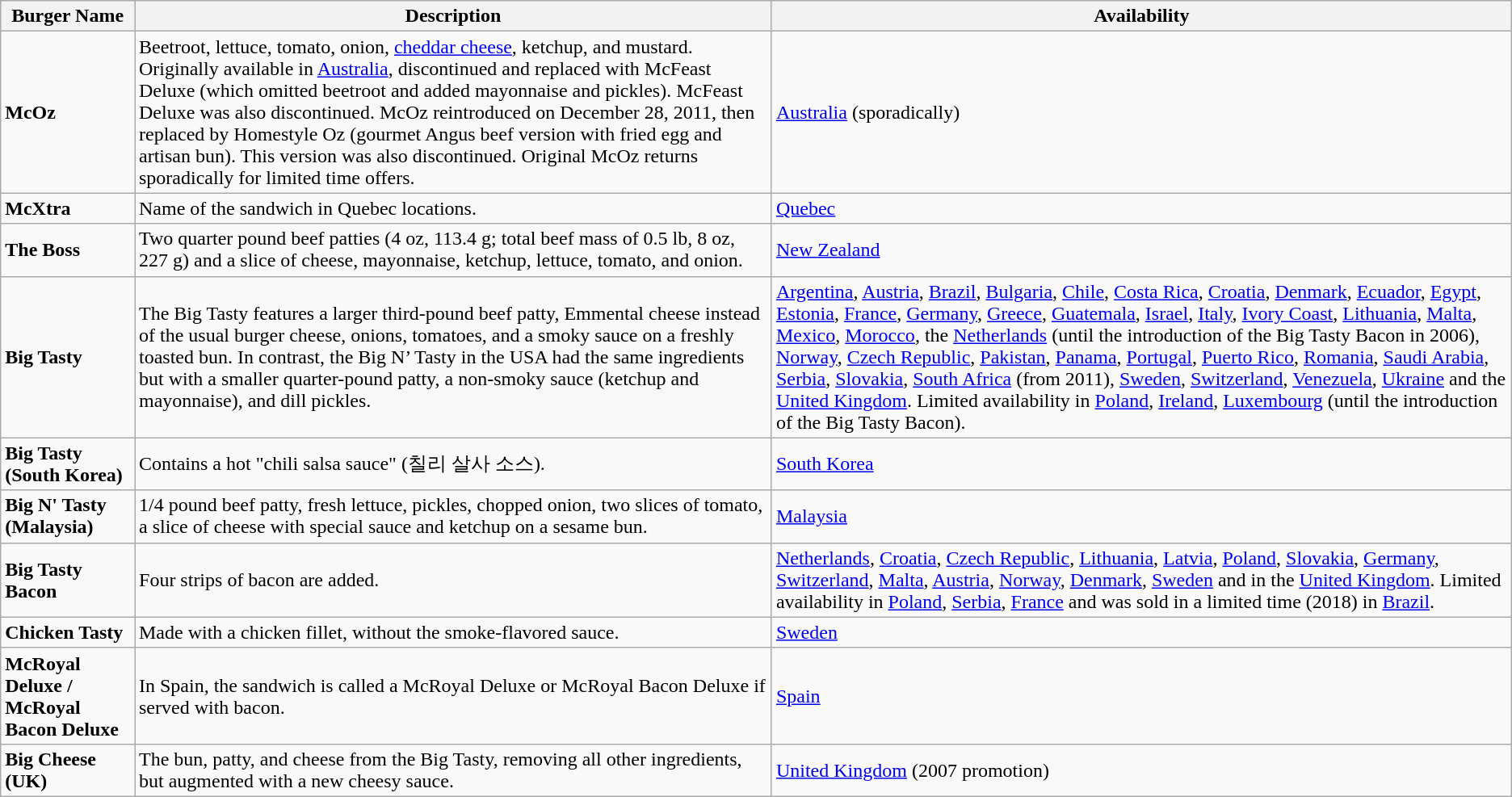<table class="wikitable">
<tr>
<th>Burger Name</th>
<th>Description</th>
<th>Availability</th>
</tr>
<tr>
<td><strong>McOz</strong></td>
<td>Beetroot, lettuce, tomato, onion, <a href='#'>cheddar cheese</a>, ketchup, and mustard. Originally available in <a href='#'>Australia</a>, discontinued and replaced with McFeast Deluxe (which omitted beetroot and added mayonnaise and pickles). McFeast Deluxe was also discontinued. McOz reintroduced on December 28, 2011, then replaced by Homestyle Oz (gourmet Angus beef version with fried egg and artisan bun). This version was also discontinued. Original McOz returns sporadically for limited time offers.</td>
<td><a href='#'>Australia</a> (sporadically)</td>
</tr>
<tr>
<td><strong>McXtra</strong></td>
<td>Name of the sandwich in Quebec locations.</td>
<td><a href='#'>Quebec</a></td>
</tr>
<tr>
<td><strong>The Boss</strong></td>
<td>Two quarter pound beef patties (4 oz, 113.4 g; total beef mass of 0.5 lb, 8 oz, 227 g) and a slice of cheese, mayonnaise, ketchup, lettuce, tomato, and onion.</td>
<td><a href='#'>New Zealand</a></td>
</tr>
<tr>
<td><strong>Big Tasty</strong></td>
<td>The Big Tasty features a larger third-pound beef patty, Emmental cheese instead of the usual burger cheese, onions, tomatoes, and a smoky sauce on a freshly toasted bun. In contrast, the Big N’ Tasty in the USA had the same ingredients but with a smaller quarter-pound patty, a non-smoky sauce (ketchup and mayonnaise), and dill pickles.</td>
<td><a href='#'>Argentina</a>, <a href='#'>Austria</a>, <a href='#'>Brazil</a>, <a href='#'>Bulgaria</a>, <a href='#'>Chile</a>, <a href='#'>Costa Rica</a>, <a href='#'>Croatia</a>, <a href='#'>Denmark</a>, <a href='#'>Ecuador</a>, <a href='#'>Egypt</a>, <a href='#'>Estonia</a>, <a href='#'>France</a>, <a href='#'>Germany</a>, <a href='#'>Greece</a>, <a href='#'>Guatemala</a>, <a href='#'>Israel</a>, <a href='#'>Italy</a>, <a href='#'>Ivory Coast</a>, <a href='#'>Lithuania</a>, <a href='#'>Malta</a>, <a href='#'>Mexico</a>, <a href='#'>Morocco</a>, the <a href='#'>Netherlands</a> (until the introduction of the Big Tasty Bacon in 2006), <a href='#'>Norway</a>, <a href='#'>Czech Republic</a>, <a href='#'>Pakistan</a>, <a href='#'>Panama</a>, <a href='#'>Portugal</a>, <a href='#'>Puerto Rico</a>, <a href='#'>Romania</a>, <a href='#'>Saudi Arabia</a>, <a href='#'>Serbia</a>, <a href='#'>Slovakia</a>, <a href='#'>South Africa</a> (from 2011), <a href='#'>Sweden</a>, <a href='#'>Switzerland</a>, <a href='#'>Venezuela</a>, <a href='#'>Ukraine</a> and the <a href='#'>United Kingdom</a>. Limited availability in <a href='#'>Poland</a>, <a href='#'>Ireland</a>, <a href='#'>Luxembourg</a> (until the introduction of the Big Tasty Bacon).</td>
</tr>
<tr>
<td><strong>Big Tasty (South Korea)</strong></td>
<td>Contains a hot "chili salsa sauce" (칠리 살사 소스).</td>
<td><a href='#'>South Korea</a></td>
</tr>
<tr>
<td><strong>Big N' Tasty (Malaysia)</strong></td>
<td>1/4 pound beef patty, fresh lettuce, pickles, chopped onion, two slices of tomato, a slice of cheese with special sauce and ketchup on a sesame bun.</td>
<td><a href='#'>Malaysia</a></td>
</tr>
<tr>
<td><strong>Big Tasty Bacon</strong></td>
<td>Four strips of bacon are added.</td>
<td><a href='#'>Netherlands</a>, <a href='#'>Croatia</a>, <a href='#'>Czech Republic</a>, <a href='#'>Lithuania</a>, <a href='#'>Latvia</a>, <a href='#'>Poland</a>, <a href='#'>Slovakia</a>, <a href='#'>Germany</a>, <a href='#'>Switzerland</a>, <a href='#'>Malta</a>, <a href='#'>Austria</a>, <a href='#'>Norway</a>, <a href='#'>Denmark</a>, <a href='#'>Sweden</a> and in the <a href='#'>United Kingdom</a>. Limited availability in <a href='#'>Poland</a>, <a href='#'>Serbia</a>, <a href='#'>France</a> and was sold in a limited time (2018) in <a href='#'>Brazil</a>.</td>
</tr>
<tr>
<td><strong>Chicken Tasty</strong></td>
<td>Made with a chicken fillet, without the smoke-flavored sauce.</td>
<td><a href='#'>Sweden</a></td>
</tr>
<tr>
<td><strong>McRoyal Deluxe / McRoyal Bacon Deluxe</strong></td>
<td>In Spain, the sandwich is called a McRoyal Deluxe or McRoyal Bacon Deluxe if served with bacon.</td>
<td><a href='#'>Spain</a></td>
</tr>
<tr>
<td><strong>Big Cheese (UK)</strong></td>
<td>The bun, patty, and cheese from the Big Tasty, removing all other ingredients, but augmented with a new cheesy sauce.</td>
<td><a href='#'>United Kingdom</a> (2007 promotion)</td>
</tr>
</table>
